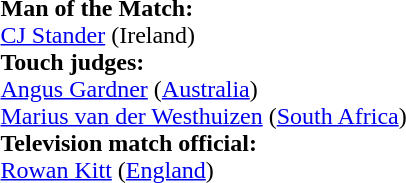<table style="width:100%">
<tr>
<td><br><strong>Man of the Match:</strong>
<br><a href='#'>CJ Stander</a> (Ireland)<br><strong>Touch judges:</strong>
<br><a href='#'>Angus Gardner</a> (<a href='#'>Australia</a>)
<br><a href='#'>Marius van der Westhuizen</a> (<a href='#'>South Africa</a>)
<br><strong>Television match official:</strong>
<br><a href='#'>Rowan Kitt</a> (<a href='#'>England</a>)</td>
</tr>
</table>
